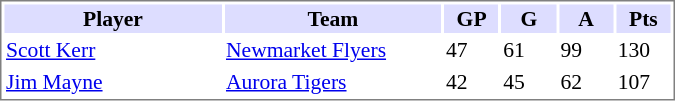<table cellpadding="0">
<tr align="left" style="vertical-align: top">
<td></td>
<td><br><table cellpadding="1" width="450px" style="font-size: 90%; border: 1px solid gray;">
<tr>
<th bgcolor="#DDDDFF" width="30%">Player</th>
<th bgcolor="#DDDDFF" width="30%">Team</th>
<th bgcolor="#DDDDFF" width="7.5%">GP</th>
<th bgcolor="#DDDDFF" width="7.5%">G</th>
<th bgcolor="#DDDDFF" width="7.5%">A</th>
<th bgcolor="#DDDDFF" width="7.5%">Pts</th>
</tr>
<tr>
<td><a href='#'>Scott Kerr</a></td>
<td><a href='#'>Newmarket Flyers</a></td>
<td>47</td>
<td>61</td>
<td>99</td>
<td>130</td>
</tr>
<tr>
<td><a href='#'>Jim Mayne</a></td>
<td><a href='#'>Aurora Tigers</a></td>
<td>42</td>
<td>45</td>
<td>62</td>
<td>107</td>
</tr>
</table>
</td>
</tr>
</table>
